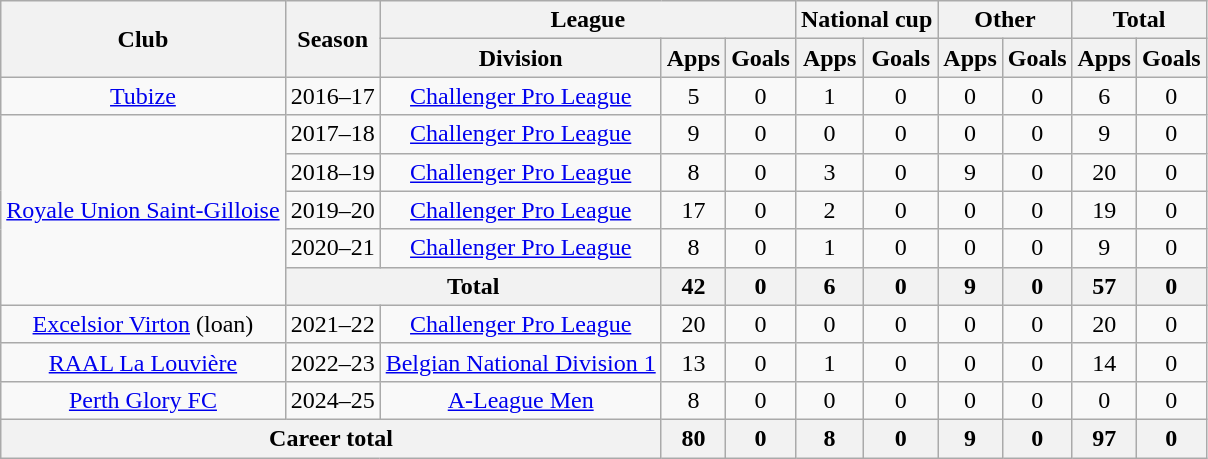<table class="wikitable" style="text-align:center">
<tr>
<th rowspan="2">Club</th>
<th rowspan="2">Season</th>
<th colspan="3">League</th>
<th colspan="2">National cup</th>
<th colspan="2">Other</th>
<th colspan="2">Total</th>
</tr>
<tr>
<th>Division</th>
<th>Apps</th>
<th>Goals</th>
<th>Apps</th>
<th>Goals</th>
<th>Apps</th>
<th>Goals</th>
<th>Apps</th>
<th>Goals</th>
</tr>
<tr>
<td><a href='#'>Tubize</a></td>
<td>2016–17</td>
<td><a href='#'>Challenger Pro League</a></td>
<td>5</td>
<td>0</td>
<td>1</td>
<td>0</td>
<td>0</td>
<td>0</td>
<td>6</td>
<td>0</td>
</tr>
<tr>
<td rowspan="5"><a href='#'>Royale Union Saint-Gilloise</a></td>
<td>2017–18</td>
<td><a href='#'>Challenger Pro League</a></td>
<td>9</td>
<td>0</td>
<td>0</td>
<td>0</td>
<td>0</td>
<td>0</td>
<td>9</td>
<td>0</td>
</tr>
<tr>
<td>2018–19</td>
<td><a href='#'>Challenger Pro League</a></td>
<td>8</td>
<td>0</td>
<td>3</td>
<td>0</td>
<td>9</td>
<td>0</td>
<td>20</td>
<td>0</td>
</tr>
<tr>
<td>2019–20</td>
<td><a href='#'>Challenger Pro League</a></td>
<td>17</td>
<td>0</td>
<td>2</td>
<td>0</td>
<td>0</td>
<td>0</td>
<td>19</td>
<td>0</td>
</tr>
<tr>
<td>2020–21</td>
<td><a href='#'>Challenger Pro League</a></td>
<td>8</td>
<td>0</td>
<td>1</td>
<td>0</td>
<td>0</td>
<td>0</td>
<td>9</td>
<td>0</td>
</tr>
<tr>
<th colspan="2">Total</th>
<th>42</th>
<th>0</th>
<th>6</th>
<th>0</th>
<th>9</th>
<th>0</th>
<th>57</th>
<th>0</th>
</tr>
<tr>
<td><a href='#'>Excelsior Virton</a> (loan)</td>
<td>2021–22</td>
<td><a href='#'>Challenger Pro League</a></td>
<td>20</td>
<td>0</td>
<td>0</td>
<td>0</td>
<td>0</td>
<td>0</td>
<td>20</td>
<td>0</td>
</tr>
<tr>
<td><a href='#'>RAAL La Louvière</a></td>
<td>2022–23</td>
<td><a href='#'>Belgian National Division 1</a></td>
<td>13</td>
<td>0</td>
<td>1</td>
<td>0</td>
<td>0</td>
<td>0</td>
<td>14</td>
<td>0</td>
</tr>
<tr>
<td><a href='#'>Perth Glory FC</a></td>
<td>2024–25</td>
<td><a href='#'>A-League Men</a></td>
<td>8</td>
<td>0</td>
<td>0</td>
<td>0</td>
<td>0</td>
<td>0</td>
<td>0</td>
<td>0</td>
</tr>
<tr>
<th colspan="3">Career total</th>
<th>80</th>
<th>0</th>
<th>8</th>
<th>0</th>
<th>9</th>
<th>0</th>
<th>97</th>
<th>0</th>
</tr>
</table>
